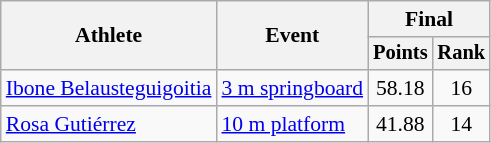<table class="wikitable" style="font-size:90%;">
<tr>
<th rowspan=2>Athlete</th>
<th rowspan=2>Event</th>
<th colspan=2>Final</th>
</tr>
<tr style="font-size:95%">
<th>Points</th>
<th>Rank</th>
</tr>
<tr align=center>
<td align=left><a href='#'>Ibone Belausteguigoitia</a></td>
<td align=left><a href='#'>3 m springboard</a></td>
<td>58.18</td>
<td>16</td>
</tr>
<tr align=center>
<td align=left><a href='#'>Rosa Gutiérrez</a></td>
<td align=left rowspan=3><a href='#'>10 m platform</a></td>
<td>41.88</td>
<td>14</td>
</tr>
</table>
